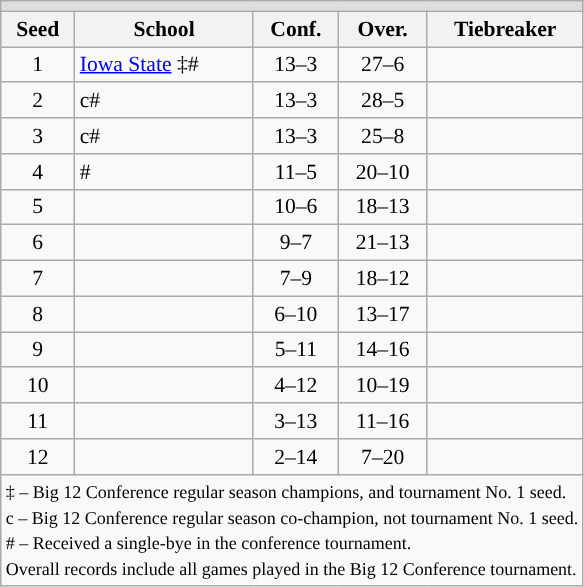<table class="wikitable" style="white-space:nowrap; font-size:90%;text-align:center">
<tr>
<td colspan="10" style="text-align:center; background:#DDDDDD; font:#000000"><strong></strong></td>
</tr>
<tr bgcolor="#efefef">
<th>Seed</th>
<th>School</th>
<th>Conf.</th>
<th>Over.</th>
<th>Tiebreaker</th>
</tr>
<tr>
<td>1</td>
<td align=left><a href='#'>Iowa State</a> ‡#</td>
<td>13–3</td>
<td>27–6</td>
<td></td>
</tr>
<tr>
<td>2</td>
<td align=left> c#</td>
<td>13–3</td>
<td>28–5</td>
<td></td>
</tr>
<tr>
<td>3</td>
<td align=left> c#</td>
<td>13–3</td>
<td>25–8</td>
<td></td>
</tr>
<tr>
<td>4</td>
<td align=left> #</td>
<td>11–5</td>
<td>20–10</td>
<td></td>
</tr>
<tr>
<td>5</td>
<td align=left></td>
<td>10–6</td>
<td>18–13</td>
<td></td>
</tr>
<tr>
<td>6</td>
<td align=left></td>
<td>9–7</td>
<td>21–13</td>
<td></td>
</tr>
<tr>
<td>7</td>
<td align=left></td>
<td>7–9</td>
<td>18–12</td>
<td></td>
</tr>
<tr>
<td>8</td>
<td align=left></td>
<td>6–10</td>
<td>13–17</td>
<td></td>
</tr>
<tr>
<td>9</td>
<td align=left></td>
<td>5–11</td>
<td>14–16</td>
<td></td>
</tr>
<tr>
<td>10</td>
<td align=left></td>
<td>4–12</td>
<td>10–19</td>
<td></td>
</tr>
<tr>
<td>11</td>
<td align=left></td>
<td>3–13</td>
<td>11–16</td>
<td></td>
</tr>
<tr>
<td>12</td>
<td align=left></td>
<td>2–14</td>
<td>7–20</td>
<td></td>
</tr>
<tr>
<td colspan="10" style="text-align:left;"><small>‡ – Big 12 Conference regular season champions, and tournament No. 1 seed.<br>c – Big 12 Conference regular season co-champion, not tournament No. 1 seed.<br># – Received a single-bye in the conference tournament.<br>Overall records include all games played in the Big 12 Conference tournament.</small></td>
</tr>
</table>
